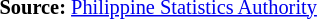<table style="font-size:85%;" '|>
<tr>
<td><br><p>
<strong>Source:</strong> <a href='#'>Philippine Statistics Authority</a>
</p></td>
</tr>
</table>
